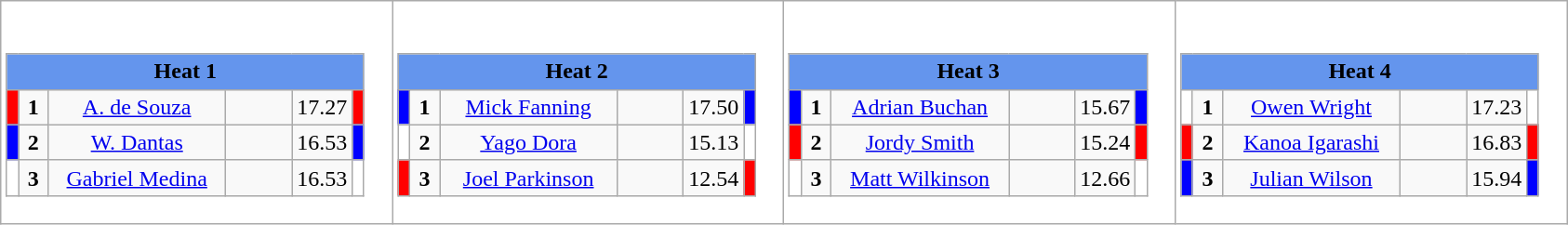<table class="wikitable" style="background:#fff;">
<tr>
<td><div><br><table class="wikitable">
<tr>
<td colspan="6"  style="text-align:center; background:#6495ed;"><strong>Heat 1</strong></td>
</tr>
<tr>
<td style="width:01px; background: #f00;"></td>
<td style="width:14px; text-align:center;"><strong>1</strong></td>
<td style="width:120px; text-align:center;"><a href='#'>A. de Souza</a></td>
<td style="width:40px; text-align:center;"></td>
<td style="width:20px; text-align:center;">17.27</td>
<td style="width:01px; background: #f00;"></td>
</tr>
<tr>
<td style="width:01px; background: #00f;"></td>
<td style="width:14px; text-align:center;"><strong>2</strong></td>
<td style="width:120px; text-align:center;"><a href='#'>W. Dantas</a></td>
<td style="width:40px; text-align:center;"></td>
<td style="width:20px; text-align:center;">16.53</td>
<td style="width:01px; background: #00f;"></td>
</tr>
<tr>
<td style="width:01px; background: #fff;"></td>
<td style="width:14px; text-align:center;"><strong>3</strong></td>
<td style="width:120px; text-align:center;"><a href='#'>Gabriel Medina</a></td>
<td style="width:40px; text-align:center;"></td>
<td style="width:20px; text-align:center;">16.53</td>
<td style="width:01px; background: #fff;"></td>
</tr>
</table>
</div></td>
<td><div><br><table class="wikitable">
<tr>
<td colspan="6"  style="text-align:center; background:#6495ed;"><strong>Heat 2</strong></td>
</tr>
<tr>
<td style="width:01px; background: #00f;"></td>
<td style="width:14px; text-align:center;"><strong>1</strong></td>
<td style="width:120px; text-align:center;"><a href='#'>Mick Fanning</a></td>
<td style="width:40px; text-align:center;"></td>
<td style="width:20px; text-align:center;">17.50</td>
<td style="width:01px; background: #00f;"></td>
</tr>
<tr>
<td style="width:01px; background: #fff;"></td>
<td style="width:14px; text-align:center;"><strong>2</strong></td>
<td style="width:120px; text-align:center;"><a href='#'>Yago Dora</a></td>
<td style="width:40px; text-align:center;"></td>
<td style="width:20px; text-align:center;">15.13</td>
<td style="width:01px; background: #fff;"></td>
</tr>
<tr>
<td style="width:01px; background: #f00;"></td>
<td style="width:14px; text-align:center;"><strong>3</strong></td>
<td style="width:120px; text-align:center;"><a href='#'>Joel Parkinson</a></td>
<td style="width:40px; text-align:center;"></td>
<td style="width:20px; text-align:center;">12.54</td>
<td style="width:01px; background: #f00;"></td>
</tr>
</table>
</div></td>
<td><div><br><table class="wikitable">
<tr>
<td colspan="6"  style="text-align:center; background:#6495ed;"><strong>Heat 3</strong></td>
</tr>
<tr>
<td style="width:01px; background: #00f;"></td>
<td style="width:14px; text-align:center;"><strong>1</strong></td>
<td style="width:120px; text-align:center;"><a href='#'>Adrian Buchan</a></td>
<td style="width:40px; text-align:center;"></td>
<td style="width:20px; text-align:center;">15.67</td>
<td style="width:01px; background: #00f;"></td>
</tr>
<tr>
<td style="width:01px; background: #f00;"></td>
<td style="width:14px; text-align:center;"><strong>2</strong></td>
<td style="width:120px; text-align:center;"><a href='#'>Jordy Smith</a></td>
<td style="width:40px; text-align:center;"></td>
<td style="width:20px; text-align:center;">15.24</td>
<td style="width:01px; background: #f00;"></td>
</tr>
<tr>
<td style="width:01px; background: #fff;"></td>
<td style="width:14px; text-align:center;"><strong>3</strong></td>
<td style="width:120px; text-align:center;"><a href='#'>Matt Wilkinson</a></td>
<td style="width:40px; text-align:center;"></td>
<td style="width:20px; text-align:center;">12.66</td>
<td style="width:01px; background: #fff;"></td>
</tr>
</table>
</div></td>
<td><div><br><table class="wikitable">
<tr>
<td colspan="6"  style="text-align:center; background:#6495ed;"><strong>Heat 4</strong></td>
</tr>
<tr>
<td style="width:01px; background: #fff;"></td>
<td style="width:14px; text-align:center;"><strong>1</strong></td>
<td style="width:120px; text-align:center;"><a href='#'>Owen Wright</a></td>
<td style="width:40px; text-align:center;"></td>
<td style="width:20px; text-align:center;">17.23</td>
<td style="width:01px; background: #fff;"></td>
</tr>
<tr>
<td style="width:01px; background: #f00;"></td>
<td style="width:14px; text-align:center;"><strong>2</strong></td>
<td style="width:120px; text-align:center;"><a href='#'>Kanoa Igarashi</a></td>
<td style="width:40px; text-align:center;"></td>
<td style="width:20px; text-align:center;">16.83</td>
<td style="width:01px; background: #f00;"></td>
</tr>
<tr>
<td style="width:01px; background: #00f;"></td>
<td style="width:14px; text-align:center;"><strong>3</strong></td>
<td style="width:120px; text-align:center;"><a href='#'>Julian Wilson</a></td>
<td style="width:40px; text-align:center;"></td>
<td style="width:20px; text-align:center;">15.94</td>
<td style="width:01px; background: #00f;"></td>
</tr>
</table>
</div></td>
</tr>
</table>
